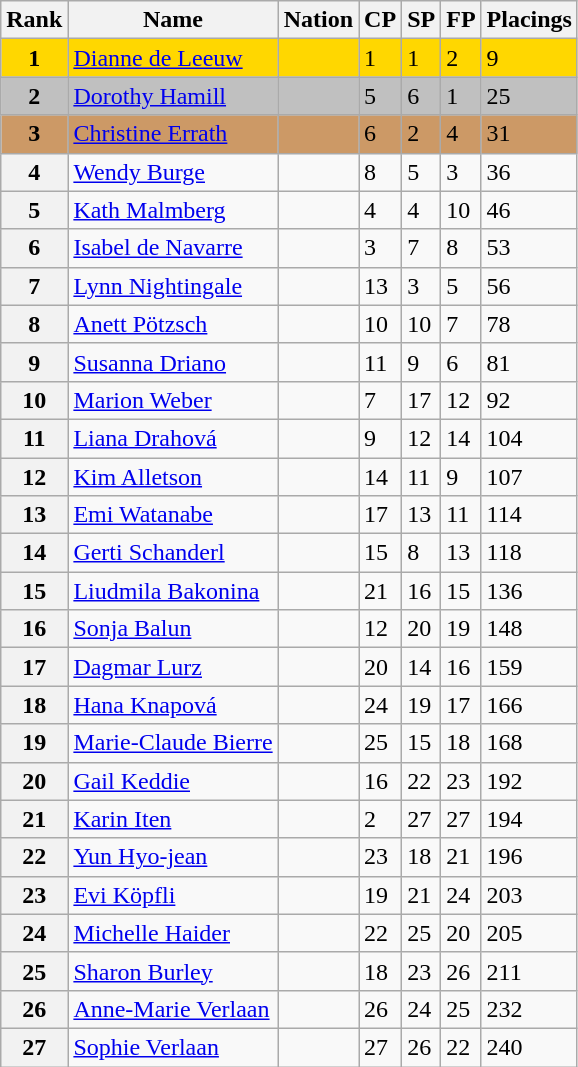<table class="wikitable">
<tr>
<th>Rank</th>
<th>Name</th>
<th>Nation</th>
<th>CP</th>
<th>SP</th>
<th>FP</th>
<th>Placings</th>
</tr>
<tr bgcolor=gold>
<td align=center><strong>1</strong></td>
<td><a href='#'>Dianne de Leeuw</a></td>
<td></td>
<td>1</td>
<td>1</td>
<td>2</td>
<td>9</td>
</tr>
<tr bgcolor=silver>
<td align=center><strong>2</strong></td>
<td><a href='#'>Dorothy Hamill</a></td>
<td></td>
<td>5</td>
<td>6</td>
<td>1</td>
<td>25</td>
</tr>
<tr bgcolor=cc9966>
<td align=center><strong>3</strong></td>
<td><a href='#'>Christine Errath</a></td>
<td></td>
<td>6</td>
<td>2</td>
<td>4</td>
<td>31</td>
</tr>
<tr>
<th>4</th>
<td><a href='#'>Wendy Burge</a></td>
<td></td>
<td>8</td>
<td>5</td>
<td>3</td>
<td>36</td>
</tr>
<tr>
<th>5</th>
<td><a href='#'>Kath Malmberg</a></td>
<td></td>
<td>4</td>
<td>4</td>
<td>10</td>
<td>46</td>
</tr>
<tr>
<th>6</th>
<td><a href='#'>Isabel de Navarre</a></td>
<td></td>
<td>3</td>
<td>7</td>
<td>8</td>
<td>53</td>
</tr>
<tr>
<th>7</th>
<td><a href='#'>Lynn Nightingale</a></td>
<td></td>
<td>13</td>
<td>3</td>
<td>5</td>
<td>56</td>
</tr>
<tr>
<th>8</th>
<td><a href='#'>Anett Pötzsch</a></td>
<td></td>
<td>10</td>
<td>10</td>
<td>7</td>
<td>78</td>
</tr>
<tr>
<th>9</th>
<td><a href='#'>Susanna Driano</a></td>
<td></td>
<td>11</td>
<td>9</td>
<td>6</td>
<td>81</td>
</tr>
<tr>
<th>10</th>
<td><a href='#'>Marion Weber</a></td>
<td></td>
<td>7</td>
<td>17</td>
<td>12</td>
<td>92</td>
</tr>
<tr>
<th>11</th>
<td><a href='#'>Liana Drahová</a></td>
<td></td>
<td>9</td>
<td>12</td>
<td>14</td>
<td>104</td>
</tr>
<tr>
<th>12</th>
<td><a href='#'>Kim Alletson</a></td>
<td></td>
<td>14</td>
<td>11</td>
<td>9</td>
<td>107</td>
</tr>
<tr>
<th>13</th>
<td><a href='#'>Emi Watanabe</a></td>
<td></td>
<td>17</td>
<td>13</td>
<td>11</td>
<td>114</td>
</tr>
<tr>
<th>14</th>
<td><a href='#'>Gerti Schanderl</a></td>
<td></td>
<td>15</td>
<td>8</td>
<td>13</td>
<td>118</td>
</tr>
<tr>
<th>15</th>
<td><a href='#'>Liudmila Bakonina</a></td>
<td></td>
<td>21</td>
<td>16</td>
<td>15</td>
<td>136</td>
</tr>
<tr>
<th>16</th>
<td><a href='#'>Sonja Balun</a></td>
<td></td>
<td>12</td>
<td>20</td>
<td>19</td>
<td>148</td>
</tr>
<tr>
<th>17</th>
<td><a href='#'>Dagmar Lurz</a></td>
<td></td>
<td>20</td>
<td>14</td>
<td>16</td>
<td>159</td>
</tr>
<tr>
<th>18</th>
<td><a href='#'>Hana Knapová</a></td>
<td></td>
<td>24</td>
<td>19</td>
<td>17</td>
<td>166</td>
</tr>
<tr>
<th>19</th>
<td><a href='#'>Marie-Claude Bierre</a></td>
<td></td>
<td>25</td>
<td>15</td>
<td>18</td>
<td>168</td>
</tr>
<tr>
<th>20</th>
<td><a href='#'>Gail Keddie</a></td>
<td></td>
<td>16</td>
<td>22</td>
<td>23</td>
<td>192</td>
</tr>
<tr>
<th>21</th>
<td><a href='#'>Karin Iten</a></td>
<td></td>
<td>2</td>
<td>27</td>
<td>27</td>
<td>194</td>
</tr>
<tr>
<th>22</th>
<td><a href='#'>Yun Hyo-jean</a></td>
<td></td>
<td>23</td>
<td>18</td>
<td>21</td>
<td>196</td>
</tr>
<tr>
<th>23</th>
<td><a href='#'>Evi Köpfli</a></td>
<td></td>
<td>19</td>
<td>21</td>
<td>24</td>
<td>203</td>
</tr>
<tr>
<th>24</th>
<td><a href='#'>Michelle Haider</a></td>
<td></td>
<td>22</td>
<td>25</td>
<td>20</td>
<td>205</td>
</tr>
<tr>
<th>25</th>
<td><a href='#'>Sharon Burley</a></td>
<td></td>
<td>18</td>
<td>23</td>
<td>26</td>
<td>211</td>
</tr>
<tr>
<th>26</th>
<td><a href='#'>Anne-Marie Verlaan</a></td>
<td></td>
<td>26</td>
<td>24</td>
<td>25</td>
<td>232</td>
</tr>
<tr>
<th>27</th>
<td><a href='#'>Sophie Verlaan</a></td>
<td></td>
<td>27</td>
<td>26</td>
<td>22</td>
<td>240</td>
</tr>
</table>
